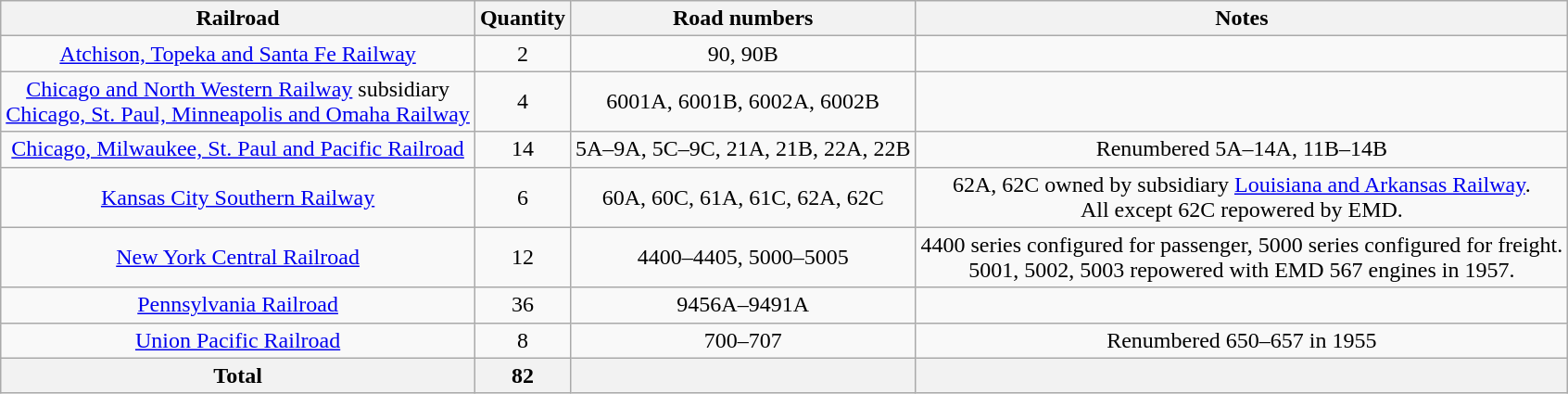<table class="wikitable">
<tr>
<th>Railroad</th>
<th>Quantity</th>
<th>Road numbers</th>
<th>Notes</th>
</tr>
<tr align="center">
<td><a href='#'>Atchison, Topeka and Santa Fe Railway</a></td>
<td>2</td>
<td>90, 90B</td>
<td></td>
</tr>
<tr align="center">
<td><a href='#'>Chicago and North Western Railway</a> subsidiary<br><a href='#'>Chicago, St. Paul, Minneapolis and Omaha Railway</a></td>
<td>4</td>
<td>6001A, 6001B, 6002A, 6002B</td>
<td></td>
</tr>
<tr align="center">
<td><a href='#'>Chicago, Milwaukee, St. Paul and Pacific Railroad</a></td>
<td>14</td>
<td>5A–9A, 5C–9C, 21A, 21B, 22A, 22B</td>
<td>Renumbered 5A–14A, 11B–14B</td>
</tr>
<tr align="center">
<td><a href='#'>Kansas City Southern Railway</a></td>
<td>6</td>
<td>60A, 60C, 61A, 61C, 62A, 62C</td>
<td>62A, 62C owned by subsidiary <a href='#'>Louisiana and Arkansas Railway</a>.<br>All except 62C repowered by EMD.</td>
</tr>
<tr align="center">
<td><a href='#'>New York Central Railroad</a></td>
<td>12</td>
<td>4400–4405, 5000–5005</td>
<td>4400 series configured for passenger, 5000 series configured for freight.<br>5001, 5002, 5003 repowered with EMD 567 engines in 1957.</td>
</tr>
<tr align="center">
<td><a href='#'>Pennsylvania Railroad</a></td>
<td>36</td>
<td>9456A–9491A</td>
<td></td>
</tr>
<tr align="center">
<td><a href='#'>Union Pacific Railroad</a></td>
<td>8</td>
<td>700–707</td>
<td>Renumbered 650–657 in 1955</td>
</tr>
<tr>
<th>Total</th>
<th>82</th>
<th></th>
<th></th>
</tr>
</table>
